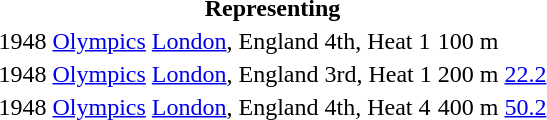<table>
<tr>
<th colspan="6">Representing </th>
</tr>
<tr>
<td>1948</td>
<td><a href='#'>Olympics</a></td>
<td><a href='#'>London</a>, England</td>
<td>4th, Heat 1</td>
<td>100 m</td>
<td><a href='#'></a></td>
</tr>
<tr>
<td>1948</td>
<td><a href='#'>Olympics</a></td>
<td><a href='#'>London</a>, England</td>
<td>3rd, Heat 1</td>
<td>200 m</td>
<td><a href='#'>22.2</a></td>
</tr>
<tr>
<td>1948</td>
<td><a href='#'>Olympics</a></td>
<td><a href='#'>London</a>, England</td>
<td>4th, Heat 4</td>
<td>400 m</td>
<td><a href='#'>50.2</a></td>
</tr>
</table>
